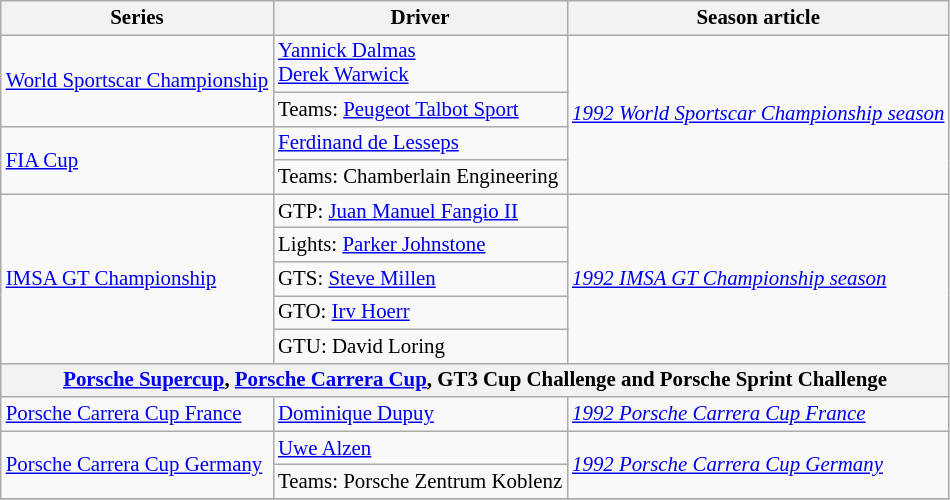<table class="wikitable" style="font-size: 87%;">
<tr>
<th>Series</th>
<th>Driver</th>
<th>Season article</th>
</tr>
<tr>
<td rowspan=2><a href='#'>World Sportscar Championship</a></td>
<td> <a href='#'>Yannick Dalmas</a><br> <a href='#'>Derek Warwick</a></td>
<td rowspan=4><em><a href='#'>1992 World Sportscar Championship season</a></em></td>
</tr>
<tr>
<td>Teams:  <a href='#'>Peugeot Talbot Sport</a></td>
</tr>
<tr>
<td rowspan=2><a href='#'>FIA Cup</a></td>
<td> <a href='#'>Ferdinand de Lesseps</a></td>
</tr>
<tr>
<td>Teams:  Chamberlain Engineering</td>
</tr>
<tr>
<td rowspan=5><a href='#'>IMSA GT Championship</a></td>
<td>GTP:  <a href='#'>Juan Manuel Fangio II</a></td>
<td rowspan=5><em><a href='#'>1992 IMSA GT Championship season</a></em></td>
</tr>
<tr>
<td>Lights:  <a href='#'>Parker Johnstone</a></td>
</tr>
<tr>
<td>GTS:  <a href='#'>Steve Millen</a></td>
</tr>
<tr>
<td>GTO:  <a href='#'>Irv Hoerr</a></td>
</tr>
<tr>
<td>GTU:  David Loring</td>
</tr>
<tr>
<th colspan="3"><a href='#'>Porsche Supercup</a>, <a href='#'>Porsche Carrera Cup</a>, GT3 Cup Challenge and Porsche Sprint Challenge</th>
</tr>
<tr>
<td><a href='#'>Porsche Carrera Cup France</a></td>
<td> <a href='#'>Dominique Dupuy</a></td>
<td><em><a href='#'>1992 Porsche Carrera Cup France</a></em></td>
</tr>
<tr>
<td rowspan=2><a href='#'>Porsche Carrera Cup Germany</a></td>
<td> <a href='#'>Uwe Alzen</a></td>
<td rowspan=2><em><a href='#'>1992 Porsche Carrera Cup Germany</a></em></td>
</tr>
<tr>
<td>Teams:  Porsche Zentrum Koblenz</td>
</tr>
<tr>
</tr>
</table>
